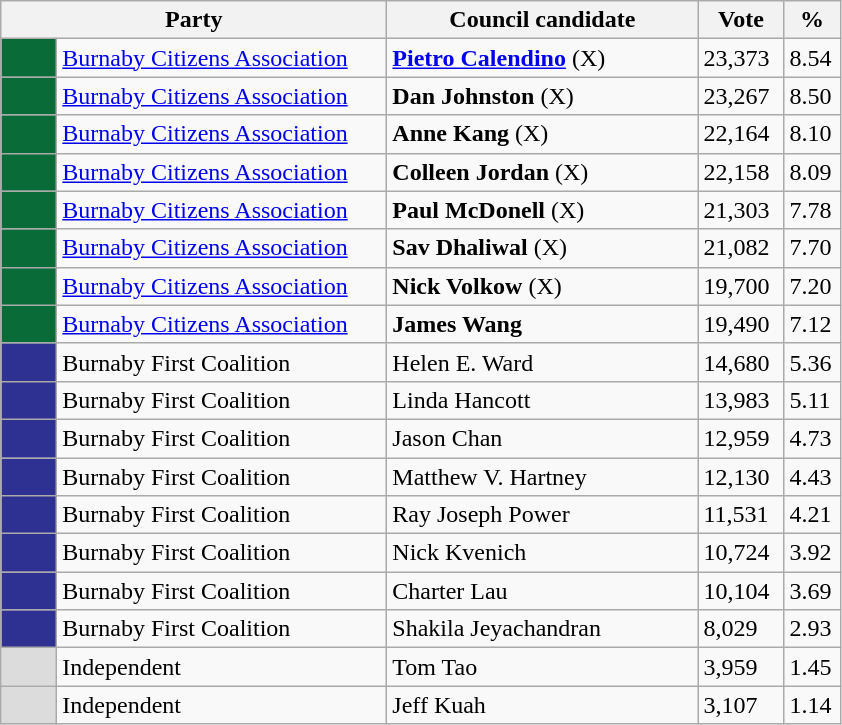<table class="wikitable">
<tr>
<th bgcolor="#DDDDFF" width="250px" colspan="2">Party</th>
<th bgcolor="#DDDDFF" width="200px">Council candidate</th>
<th bgcolor="#DDDDFF" width="50px">Vote</th>
<th bgcolor="#DDDDFF" width="30px">%</th>
</tr>
<tr>
<td style="background:#096C38;" width="30px"> </td>
<td><a href='#'>Burnaby Citizens Association</a></td>
<td><strong><a href='#'>Pietro Calendino</a></strong> (X)</td>
<td>23,373</td>
<td>8.54</td>
</tr>
<tr>
<td style="background:#096C38;" width="30px"> </td>
<td><a href='#'>Burnaby Citizens Association</a></td>
<td><strong>Dan Johnston</strong> (X)</td>
<td>23,267</td>
<td>8.50</td>
</tr>
<tr>
<td style="background:#096C38;" width="30px"> </td>
<td><a href='#'>Burnaby Citizens Association</a></td>
<td><strong>Anne Kang</strong> (X)</td>
<td>22,164</td>
<td>8.10</td>
</tr>
<tr>
<td style="background:#096C38;" width="30px"> </td>
<td><a href='#'>Burnaby Citizens Association</a></td>
<td><strong>Colleen Jordan</strong> (X)</td>
<td>22,158</td>
<td>8.09</td>
</tr>
<tr>
<td style="background:#096C38;" width="30px"> </td>
<td><a href='#'>Burnaby Citizens Association</a></td>
<td><strong>Paul McDonell</strong> (X)</td>
<td>21,303</td>
<td>7.78</td>
</tr>
<tr>
<td style="background:#096C38;" width="30px"> </td>
<td><a href='#'>Burnaby Citizens Association</a></td>
<td><strong>Sav Dhaliwal</strong> (X)</td>
<td>21,082</td>
<td>7.70</td>
</tr>
<tr>
<td style="background:#096C38;" width="30px"> </td>
<td><a href='#'>Burnaby Citizens Association</a></td>
<td><strong>Nick Volkow</strong> (X)</td>
<td>19,700</td>
<td>7.20</td>
</tr>
<tr>
<td style="background:#096C38;" width="30px"> </td>
<td><a href='#'>Burnaby Citizens Association</a></td>
<td><strong>James Wang</strong></td>
<td>19,490</td>
<td>7.12</td>
</tr>
<tr>
<td style="background:#2E3192;" width="30px"> </td>
<td>Burnaby First Coalition</td>
<td>Helen E. Ward</td>
<td>14,680</td>
<td>5.36</td>
</tr>
<tr>
<td style="background:#2E3192;" width="30px"> </td>
<td>Burnaby First Coalition</td>
<td>Linda Hancott</td>
<td>13,983</td>
<td>5.11</td>
</tr>
<tr>
<td style="background:#2E3192;" width="30px"> </td>
<td>Burnaby First Coalition</td>
<td>Jason Chan</td>
<td>12,959</td>
<td>4.73</td>
</tr>
<tr>
<td style="background:#2E3192;" width="30px"> </td>
<td>Burnaby First Coalition</td>
<td>Matthew V. Hartney</td>
<td>12,130</td>
<td>4.43</td>
</tr>
<tr>
<td style="background:#2E3192;" width="30px"> </td>
<td>Burnaby First Coalition</td>
<td>Ray Joseph Power</td>
<td>11,531</td>
<td>4.21</td>
</tr>
<tr>
<td style="background:#2E3192;" width="30px"> </td>
<td>Burnaby First Coalition</td>
<td>Nick Kvenich</td>
<td>10,724</td>
<td>3.92</td>
</tr>
<tr>
<td style="background:#2E3192;" width="30px"> </td>
<td>Burnaby First Coalition</td>
<td>Charter Lau</td>
<td>10,104</td>
<td>3.69</td>
</tr>
<tr>
<td style="background:#2E3192;" width="30px"> </td>
<td>Burnaby First Coalition</td>
<td>Shakila Jeyachandran</td>
<td>8,029</td>
<td>2.93</td>
</tr>
<tr>
<td style="background:gainsboro" width="30px"> </td>
<td>Independent</td>
<td>Tom Tao</td>
<td>3,959</td>
<td>1.45</td>
</tr>
<tr>
<td style="background:gainsboro" width="30px"> </td>
<td>Independent</td>
<td>Jeff Kuah</td>
<td>3,107</td>
<td>1.14</td>
</tr>
</table>
